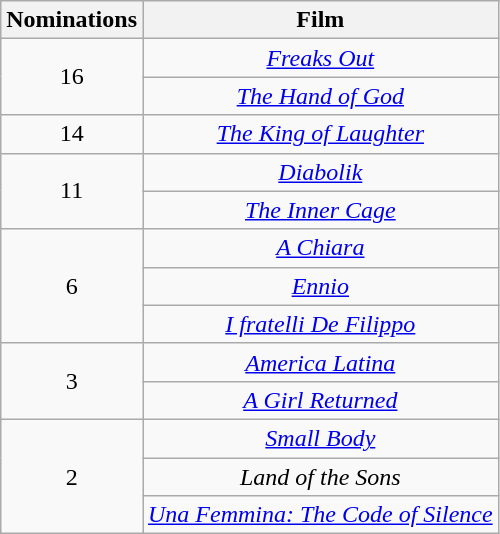<table class="wikitable plainrowheaders" rowspan=2 style="text-align: center;" border="2" background: #f6e39c;>
<tr>
<th scope="col" style="width:55px;">Nominations</th>
<th scope="col" style="text-align:center;">Film</th>
</tr>
<tr>
<td rowspan="2">16</td>
<td><em><a href='#'>Freaks Out</a></em></td>
</tr>
<tr>
<td><em><a href='#'>The Hand of God</a></em></td>
</tr>
<tr>
<td>14</td>
<td><em><a href='#'>The King of Laughter</a></em></td>
</tr>
<tr>
<td rowspan="2">11</td>
<td><em><a href='#'>Diabolik</a></em></td>
</tr>
<tr>
<td><em><a href='#'>The Inner Cage</a></em></td>
</tr>
<tr>
<td rowspan="3">6</td>
<td><em><a href='#'>A Chiara</a></em></td>
</tr>
<tr>
<td><em><a href='#'>Ennio</a></em></td>
</tr>
<tr>
<td><em><a href='#'>I fratelli De Filippo</a></em></td>
</tr>
<tr>
<td rowspan="2">3</td>
<td><em><a href='#'>America Latina</a></em></td>
</tr>
<tr>
<td><em><a href='#'>A Girl Returned</a></em></td>
</tr>
<tr>
<td rowspan="3">2</td>
<td><em><a href='#'>Small Body</a></em></td>
</tr>
<tr>
<td><em>Land of the Sons</em></td>
</tr>
<tr>
<td><em><a href='#'>Una Femmina: The Code of Silence</a></em></td>
</tr>
</table>
